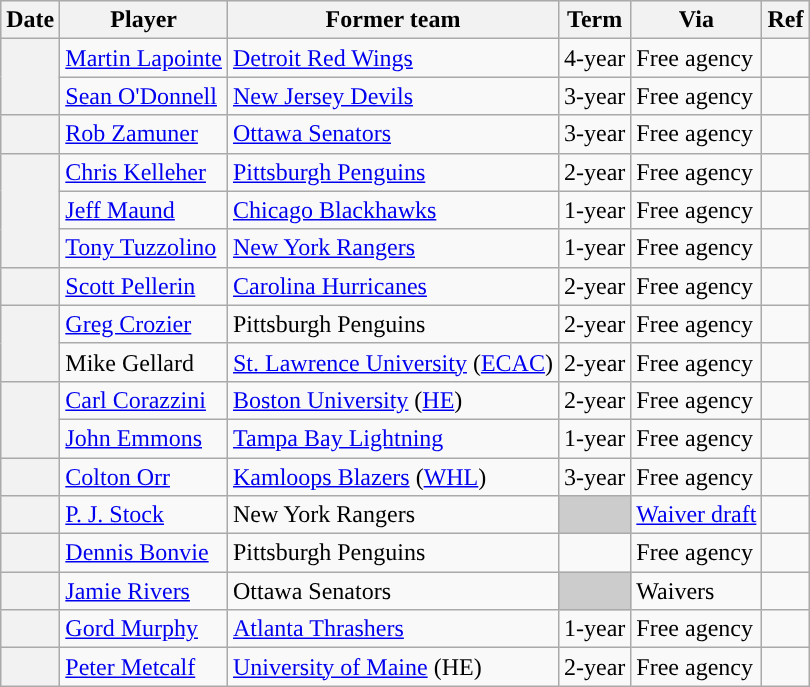<table class="wikitable plainrowheaders">
<tr style="background:#ddd; text-align:center;">
<th>Date</th>
<th>Player</th>
<th>Former team</th>
<th>Term</th>
<th>Via</th>
<th>Ref</th>
</tr>
<tr>
<th scope="row" rowspan=2></th>
<td><a href='#'>Martin Lapointe</a></td>
<td><a href='#'>Detroit Red Wings</a></td>
<td>4-year</td>
<td>Free agency</td>
<td></td>
</tr>
<tr>
<td><a href='#'>Sean O'Donnell</a></td>
<td><a href='#'>New Jersey Devils</a></td>
<td>3-year</td>
<td>Free agency</td>
<td></td>
</tr>
<tr>
<th scope="row"></th>
<td><a href='#'>Rob Zamuner</a></td>
<td><a href='#'>Ottawa Senators</a></td>
<td>3-year</td>
<td>Free agency</td>
<td></td>
</tr>
<tr>
<th scope="row" rowspan=3></th>
<td><a href='#'>Chris Kelleher</a></td>
<td><a href='#'>Pittsburgh Penguins</a></td>
<td>2-year</td>
<td>Free agency</td>
<td></td>
</tr>
<tr>
<td><a href='#'>Jeff Maund</a></td>
<td><a href='#'>Chicago Blackhawks</a></td>
<td>1-year</td>
<td>Free agency</td>
<td></td>
</tr>
<tr>
<td><a href='#'>Tony Tuzzolino</a></td>
<td><a href='#'>New York Rangers</a></td>
<td>1-year</td>
<td>Free agency</td>
<td></td>
</tr>
<tr>
<th scope="row"></th>
<td><a href='#'>Scott Pellerin</a></td>
<td><a href='#'>Carolina Hurricanes</a></td>
<td>2-year</td>
<td>Free agency</td>
<td></td>
</tr>
<tr>
<th scope="row" rowspan=2></th>
<td><a href='#'>Greg Crozier</a></td>
<td>Pittsburgh Penguins</td>
<td>2-year</td>
<td>Free agency</td>
<td></td>
</tr>
<tr>
<td>Mike Gellard</td>
<td><a href='#'>St. Lawrence University</a> (<a href='#'>ECAC</a>)</td>
<td>2-year</td>
<td>Free agency</td>
<td></td>
</tr>
<tr>
<th scope="row" rowspan=2></th>
<td><a href='#'>Carl Corazzini</a></td>
<td><a href='#'>Boston University</a> (<a href='#'>HE</a>)</td>
<td>2-year</td>
<td>Free agency</td>
<td></td>
</tr>
<tr>
<td><a href='#'>John Emmons</a></td>
<td><a href='#'>Tampa Bay Lightning</a></td>
<td>1-year</td>
<td>Free agency</td>
<td></td>
</tr>
<tr>
<th scope="row"></th>
<td><a href='#'>Colton Orr</a></td>
<td><a href='#'>Kamloops Blazers</a> (<a href='#'>WHL</a>)</td>
<td>3-year</td>
<td>Free agency</td>
<td></td>
</tr>
<tr>
<th scope="row"></th>
<td><a href='#'>P. J. Stock</a></td>
<td>New York Rangers</td>
<td style="background:#ccc"></td>
<td><a href='#'>Waiver draft</a></td>
<td></td>
</tr>
<tr>
<th scope="row"></th>
<td><a href='#'>Dennis Bonvie</a></td>
<td>Pittsburgh Penguins</td>
<td></td>
<td>Free agency</td>
<td></td>
</tr>
<tr>
<th scope="row"></th>
<td><a href='#'>Jamie Rivers</a></td>
<td>Ottawa Senators</td>
<td style="background:#ccc"></td>
<td>Waivers</td>
<td></td>
</tr>
<tr>
<th scope="row"></th>
<td><a href='#'>Gord Murphy</a></td>
<td><a href='#'>Atlanta Thrashers</a></td>
<td>1-year</td>
<td>Free agency</td>
<td></td>
</tr>
<tr>
<th scope="row"></th>
<td><a href='#'>Peter Metcalf</a></td>
<td><a href='#'>University of Maine</a> (HE)</td>
<td>2-year</td>
<td>Free agency</td>
<td></td>
</tr>
</table>
